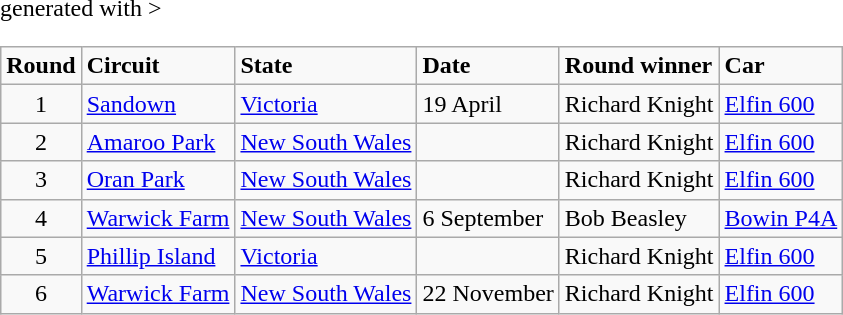<table class="wikitable" <hiddentext>generated with >
<tr style="font-weight:bold">
<td align="center">Round</td>
<td>Circuit</td>
<td>State</td>
<td>Date</td>
<td>Round winner</td>
<td>Car</td>
</tr>
<tr>
<td align="center">1</td>
<td><a href='#'>Sandown</a></td>
<td><a href='#'>Victoria</a></td>
<td>19 April</td>
<td>Richard Knight</td>
<td><a href='#'>Elfin 600</a></td>
</tr>
<tr>
<td align="center">2</td>
<td><a href='#'>Amaroo Park</a></td>
<td><a href='#'>New South Wales</a></td>
<td></td>
<td>Richard Knight</td>
<td><a href='#'>Elfin 600</a></td>
</tr>
<tr>
<td align="center">3</td>
<td><a href='#'>Oran Park</a></td>
<td><a href='#'>New South Wales</a></td>
<td></td>
<td>Richard Knight</td>
<td><a href='#'>Elfin 600</a></td>
</tr>
<tr>
<td align="center">4</td>
<td><a href='#'>Warwick Farm</a></td>
<td><a href='#'>New South Wales</a></td>
<td>6 September</td>
<td>Bob Beasley</td>
<td><a href='#'>Bowin P4A</a></td>
</tr>
<tr>
<td align="center">5</td>
<td><a href='#'>Phillip Island</a></td>
<td><a href='#'>Victoria</a></td>
<td></td>
<td>Richard Knight</td>
<td><a href='#'>Elfin 600</a></td>
</tr>
<tr>
<td align="center">6</td>
<td><a href='#'>Warwick Farm</a></td>
<td><a href='#'>New South Wales</a></td>
<td>22 November</td>
<td>Richard Knight</td>
<td><a href='#'>Elfin 600</a></td>
</tr>
</table>
